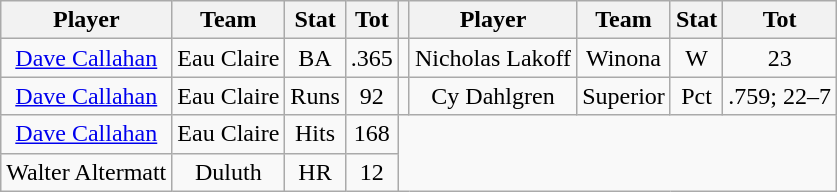<table class="wikitable">
<tr>
<th>Player</th>
<th>Team</th>
<th>Stat</th>
<th>Tot</th>
<th></th>
<th>Player</th>
<th>Team</th>
<th>Stat</th>
<th>Tot</th>
</tr>
<tr align=center>
<td><a href='#'>Dave Callahan</a></td>
<td>Eau Claire</td>
<td>BA</td>
<td>.365</td>
<td></td>
<td>Nicholas Lakoff</td>
<td>Winona</td>
<td>W</td>
<td>23</td>
</tr>
<tr align=center>
<td><a href='#'>Dave Callahan</a></td>
<td>Eau Claire</td>
<td>Runs</td>
<td>92</td>
<td></td>
<td>Cy Dahlgren</td>
<td>Superior</td>
<td>Pct</td>
<td>.759; 22–7</td>
</tr>
<tr align=center>
<td><a href='#'>Dave Callahan</a></td>
<td>Eau Claire</td>
<td>Hits</td>
<td>168</td>
</tr>
<tr align=center>
<td>Walter Altermatt</td>
<td>Duluth</td>
<td>HR</td>
<td>12</td>
</tr>
</table>
